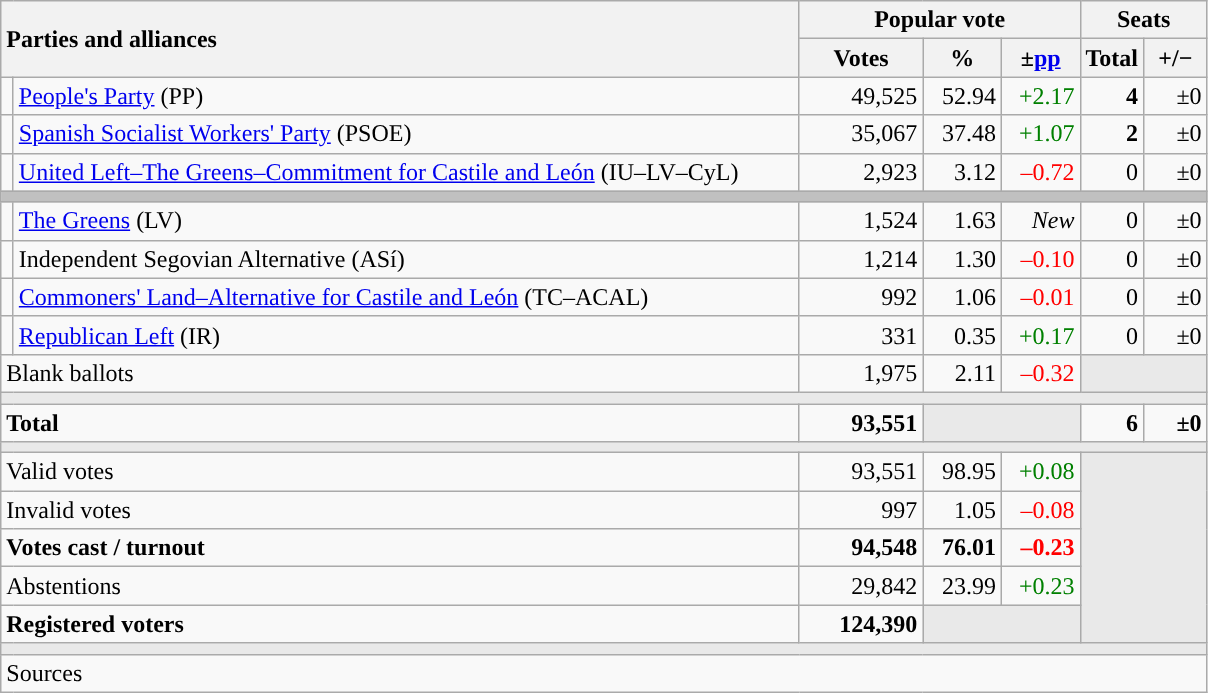<table class="wikitable" style="text-align:right;">
<tr>
<th style="text-align:left;" rowspan="2" colspan="2" width="525">Parties and alliances</th>
<th colspan="3">Popular vote</th>
<th colspan="2">Seats</th>
</tr>
<tr>
<th width="75">Votes</th>
<th width="45">%</th>
<th width="45">±<a href='#'>pp</a></th>
<th width="35">Total</th>
<th width="35">+/−</th>
</tr>
<tr>
<td width="1" style="color:inherit;background:"></td>
<td align="left"><a href='#'>People's Party</a> (PP)</td>
<td>49,525</td>
<td>52.94</td>
<td style="color:green;">+2.17</td>
<td><strong>4</strong></td>
<td>±0</td>
</tr>
<tr>
<td style="color:inherit;background:"></td>
<td align="left"><a href='#'>Spanish Socialist Workers' Party</a> (PSOE)</td>
<td>35,067</td>
<td>37.48</td>
<td style="color:green;">+1.07</td>
<td><strong>2</strong></td>
<td>±0</td>
</tr>
<tr>
<td style="color:inherit;background:"></td>
<td align="left"><a href='#'>United Left–The Greens–Commitment for Castile and León</a> (IU–LV–CyL)</td>
<td>2,923</td>
<td>3.12</td>
<td style="color:red;">–0.72</td>
<td>0</td>
<td>±0</td>
</tr>
<tr>
<td colspan="7" bgcolor="#C0C0C0"></td>
</tr>
<tr>
<td style="color:inherit;background:"></td>
<td align="left"><a href='#'>The Greens</a> (LV)</td>
<td>1,524</td>
<td>1.63</td>
<td><em>New</em></td>
<td>0</td>
<td>±0</td>
</tr>
<tr>
<td style="color:inherit;background:"></td>
<td align="left">Independent Segovian Alternative (ASí)</td>
<td>1,214</td>
<td>1.30</td>
<td style="color:red;">–0.10</td>
<td>0</td>
<td>±0</td>
</tr>
<tr>
<td style="color:inherit;background:"></td>
<td align="left"><a href='#'>Commoners' Land–Alternative for Castile and León</a> (TC–ACAL)</td>
<td>992</td>
<td>1.06</td>
<td style="color:red;">–0.01</td>
<td>0</td>
<td>±0</td>
</tr>
<tr>
<td style="color:inherit;background:"></td>
<td align="left"><a href='#'>Republican Left</a> (IR)</td>
<td>331</td>
<td>0.35</td>
<td style="color:green;">+0.17</td>
<td>0</td>
<td>±0</td>
</tr>
<tr>
<td align="left" colspan="2">Blank ballots</td>
<td>1,975</td>
<td>2.11</td>
<td style="color:red;">–0.32</td>
<td bgcolor="#E9E9E9" colspan="2"></td>
</tr>
<tr>
<td colspan="7" bgcolor="#E9E9E9"></td>
</tr>
<tr style="font-weight:bold;">
<td align="left" colspan="2">Total</td>
<td>93,551</td>
<td bgcolor="#E9E9E9" colspan="2"></td>
<td>6</td>
<td>±0</td>
</tr>
<tr>
<td colspan="7" bgcolor="#E9E9E9"></td>
</tr>
<tr>
<td align="left" colspan="2">Valid votes</td>
<td>93,551</td>
<td>98.95</td>
<td style="color:green;">+0.08</td>
<td bgcolor="#E9E9E9" colspan="2" rowspan="5"></td>
</tr>
<tr>
<td align="left" colspan="2">Invalid votes</td>
<td>997</td>
<td>1.05</td>
<td style="color:red;">–0.08</td>
</tr>
<tr style="font-weight:bold;">
<td align="left" colspan="2">Votes cast / turnout</td>
<td>94,548</td>
<td>76.01</td>
<td style="color:red;">–0.23</td>
</tr>
<tr>
<td align="left" colspan="2">Abstentions</td>
<td>29,842</td>
<td>23.99</td>
<td style="color:green;">+0.23</td>
</tr>
<tr style="font-weight:bold;">
<td align="left" colspan="2">Registered voters</td>
<td>124,390</td>
<td bgcolor="#E9E9E9" colspan="2"></td>
</tr>
<tr>
<td colspan="7" bgcolor="#E9E9E9"></td>
</tr>
<tr>
<td align="left" colspan="7">Sources</td>
</tr>
</table>
